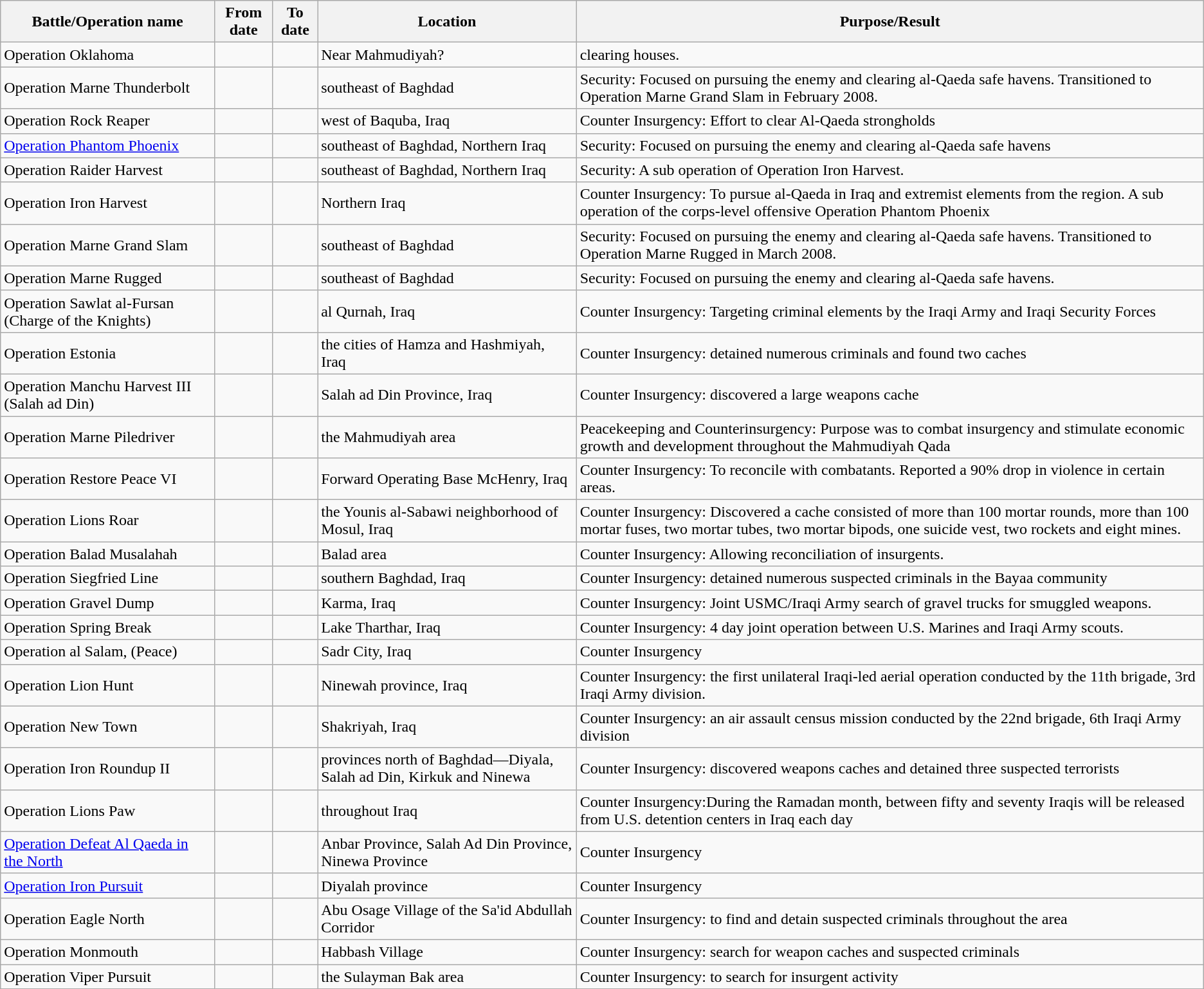<table class="wikitable sortable">
<tr>
<th>Battle/Operation name</th>
<th>From date</th>
<th>To date</th>
<th>Location</th>
<th>Purpose/Result</th>
</tr>
<tr>
<td>Operation Oklahoma</td>
<td></td>
<td></td>
<td>Near Mahmudiyah?</td>
<td>clearing houses.</td>
</tr>
<tr>
<td>Operation Marne Thunderbolt</td>
<td></td>
<td></td>
<td>southeast of Baghdad</td>
<td>Security: Focused on pursuing the enemy and clearing al-Qaeda safe havens. Transitioned to Operation Marne Grand Slam in February 2008.</td>
</tr>
<tr>
<td>Operation Rock Reaper</td>
<td></td>
<td></td>
<td>west of Baquba, Iraq</td>
<td>Counter Insurgency: Effort to clear Al-Qaeda strongholds</td>
</tr>
<tr>
<td><a href='#'>Operation Phantom Phoenix</a></td>
<td></td>
<td></td>
<td>southeast of Baghdad, Northern Iraq</td>
<td>Security: Focused on pursuing the enemy and clearing al-Qaeda safe havens</td>
</tr>
<tr>
<td>Operation Raider Harvest</td>
<td></td>
<td></td>
<td>southeast of Baghdad, Northern Iraq</td>
<td>Security: A sub operation of Operation Iron Harvest.</td>
</tr>
<tr>
<td>Operation Iron Harvest</td>
<td></td>
<td></td>
<td>Northern Iraq</td>
<td>Counter Insurgency: To pursue al-Qaeda in Iraq and extremist elements from the region. A sub operation of the corps-level offensive Operation Phantom Phoenix</td>
</tr>
<tr>
<td>Operation Marne Grand Slam</td>
<td></td>
<td></td>
<td>southeast of Baghdad</td>
<td>Security: Focused on pursuing the enemy and clearing al-Qaeda safe havens. Transitioned to Operation Marne Rugged in March 2008.</td>
</tr>
<tr>
<td>Operation Marne Rugged</td>
<td></td>
<td></td>
<td>southeast of Baghdad</td>
<td>Security: Focused on pursuing the enemy and clearing al-Qaeda safe havens.</td>
</tr>
<tr>
<td>Operation Sawlat al-Fursan (Charge of the Knights)</td>
<td></td>
<td></td>
<td>al Qurnah, Iraq</td>
<td>Counter Insurgency: Targeting criminal elements by the Iraqi Army and Iraqi Security Forces</td>
</tr>
<tr>
<td>Operation Estonia</td>
<td></td>
<td></td>
<td>the cities of Hamza and Hashmiyah, Iraq</td>
<td>Counter Insurgency: detained numerous criminals and found two caches</td>
</tr>
<tr>
<td>Operation Manchu Harvest III (Salah ad Din)</td>
<td></td>
<td></td>
<td>Salah ad Din Province, Iraq</td>
<td>Counter Insurgency: discovered a large weapons cache</td>
</tr>
<tr>
<td>Operation Marne Piledriver</td>
<td></td>
<td></td>
<td>the Mahmudiyah area</td>
<td>Peacekeeping and Counterinsurgency: Purpose was to combat insurgency and stimulate economic growth and development throughout the Mahmudiyah Qada</td>
</tr>
<tr>
<td>Operation Restore Peace VI</td>
<td></td>
<td></td>
<td>Forward Operating Base McHenry, Iraq</td>
<td>Counter Insurgency: To reconcile with combatants.  Reported a 90% drop in violence in certain areas.</td>
</tr>
<tr>
<td>Operation Lions Roar</td>
<td></td>
<td></td>
<td>the Younis al-Sabawi neighborhood of Mosul, Iraq</td>
<td>Counter Insurgency: Discovered a cache consisted of more than 100 mortar rounds, more than 100 mortar fuses, two mortar tubes, two mortar bipods, one suicide vest, two rockets and eight mines.</td>
</tr>
<tr>
<td>Operation Balad Musalahah</td>
<td></td>
<td></td>
<td>Balad area</td>
<td>Counter Insurgency: Allowing reconciliation of insurgents.</td>
</tr>
<tr>
<td>Operation Siegfried Line</td>
<td></td>
<td></td>
<td>southern Baghdad, Iraq</td>
<td>Counter Insurgency: detained numerous suspected criminals in the Bayaa community</td>
</tr>
<tr>
<td>Operation Gravel Dump</td>
<td></td>
<td></td>
<td>Karma, Iraq</td>
<td>Counter Insurgency: Joint USMC/Iraqi Army search of gravel trucks for smuggled weapons.</td>
</tr>
<tr>
<td>Operation Spring Break</td>
<td></td>
<td></td>
<td>Lake Tharthar, Iraq</td>
<td>Counter Insurgency: 4 day joint operation between U.S. Marines and Iraqi Army scouts.</td>
</tr>
<tr>
<td>Operation al Salam, (Peace)</td>
<td></td>
<td></td>
<td>Sadr City, Iraq</td>
<td>Counter Insurgency</td>
</tr>
<tr>
<td>Operation Lion Hunt</td>
<td></td>
<td></td>
<td>Ninewah province, Iraq</td>
<td>Counter Insurgency: the first unilateral Iraqi-led aerial operation conducted by the 11th brigade, 3rd Iraqi Army division.</td>
</tr>
<tr>
<td>Operation New Town</td>
<td></td>
<td></td>
<td>Shakriyah, Iraq</td>
<td>Counter Insurgency: an air assault census mission conducted by the 22nd brigade, 6th Iraqi Army division</td>
</tr>
<tr>
<td>Operation Iron Roundup II</td>
<td></td>
<td></td>
<td>provinces north of Baghdad—Diyala, Salah ad Din, Kirkuk and Ninewa</td>
<td>Counter Insurgency: discovered weapons caches and detained three suspected terrorists</td>
</tr>
<tr>
<td>Operation Lions Paw</td>
<td></td>
<td></td>
<td>throughout Iraq</td>
<td>Counter Insurgency:During the Ramadan month, between fifty and seventy Iraqis will be released from U.S. detention centers in Iraq each day</td>
</tr>
<tr>
<td><a href='#'>Operation Defeat Al Qaeda in the North</a></td>
<td></td>
<td></td>
<td>Anbar Province, Salah Ad Din Province, Ninewa Province</td>
<td>Counter Insurgency</td>
</tr>
<tr>
<td><a href='#'>Operation Iron Pursuit</a></td>
<td></td>
<td></td>
<td>Diyalah province</td>
<td>Counter Insurgency</td>
</tr>
<tr>
<td>Operation Eagle North</td>
<td></td>
<td></td>
<td>Abu Osage Village of the Sa'id Abdullah Corridor</td>
<td>Counter Insurgency: to find and detain suspected criminals throughout the area</td>
</tr>
<tr>
<td>Operation Monmouth</td>
<td></td>
<td></td>
<td>Habbash Village</td>
<td>Counter Insurgency: search for weapon caches and suspected criminals</td>
</tr>
<tr>
<td>Operation Viper Pursuit</td>
<td></td>
<td></td>
<td>the Sulayman Bak area</td>
<td>Counter Insurgency: to search for insurgent activity</td>
</tr>
</table>
